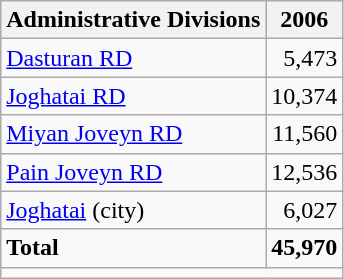<table class="wikitable">
<tr>
<th>Administrative Divisions</th>
<th>2006</th>
</tr>
<tr>
<td><a href='#'>Dasturan RD</a></td>
<td style="text-align: right;">5,473</td>
</tr>
<tr>
<td><a href='#'>Joghatai RD</a></td>
<td style="text-align: right;">10,374</td>
</tr>
<tr>
<td><a href='#'>Miyan Joveyn RD</a></td>
<td style="text-align: right;">11,560</td>
</tr>
<tr>
<td><a href='#'>Pain Joveyn RD</a></td>
<td style="text-align: right;">12,536</td>
</tr>
<tr>
<td><a href='#'>Joghatai</a> (city)</td>
<td style="text-align: right;">6,027</td>
</tr>
<tr>
<td><strong>Total</strong></td>
<td style="text-align: right;"><strong>45,970</strong></td>
</tr>
<tr>
<td colspan=2></td>
</tr>
</table>
